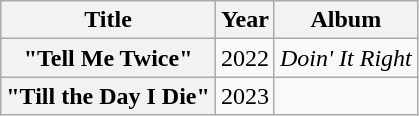<table class="wikitable plainrowheaders" style="text-align:center;">
<tr>
<th scope="col">Title</th>
<th scope="col">Year</th>
<th scope="col">Album</th>
</tr>
<tr>
<th scope="row">"Tell Me Twice"</th>
<td>2022</td>
<td><em>Doin' It Right</em></td>
</tr>
<tr>
<th scope="row">"Till the Day I Die"</th>
<td>2023</td>
<td></td>
</tr>
</table>
